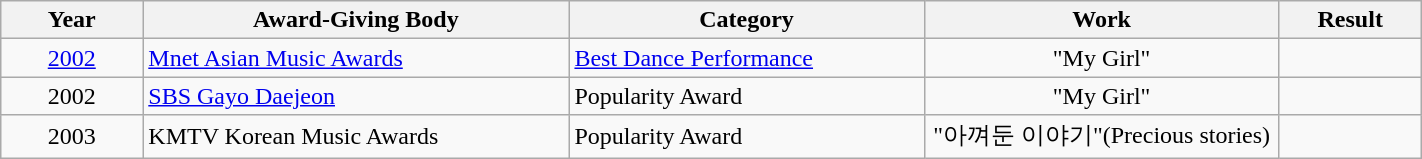<table | width="75%" class="wikitable sortable">
<tr>
<th width="10%">Year</th>
<th width="30%">Award-Giving Body</th>
<th width="25%">Category</th>
<th width="25%">Work</th>
<th width="10%">Result</th>
</tr>
<tr>
<td align="center"><a href='#'>2002</a></td>
<td><a href='#'>Mnet Asian Music Awards</a></td>
<td><a href='#'>Best Dance Performance</a></td>
<td align="center">"My Girl"</td>
<td></td>
</tr>
<tr>
<td align="center">2002</td>
<td><a href='#'>SBS Gayo Daejeon</a></td>
<td>Popularity Award</td>
<td align="center">"My Girl"</td>
<td></td>
</tr>
<tr>
<td align="center">2003</td>
<td>KMTV Korean Music Awards</td>
<td>Popularity Award</td>
<td align="center">"아껴둔 이야기"(Precious stories)</td>
<td></td>
</tr>
</table>
